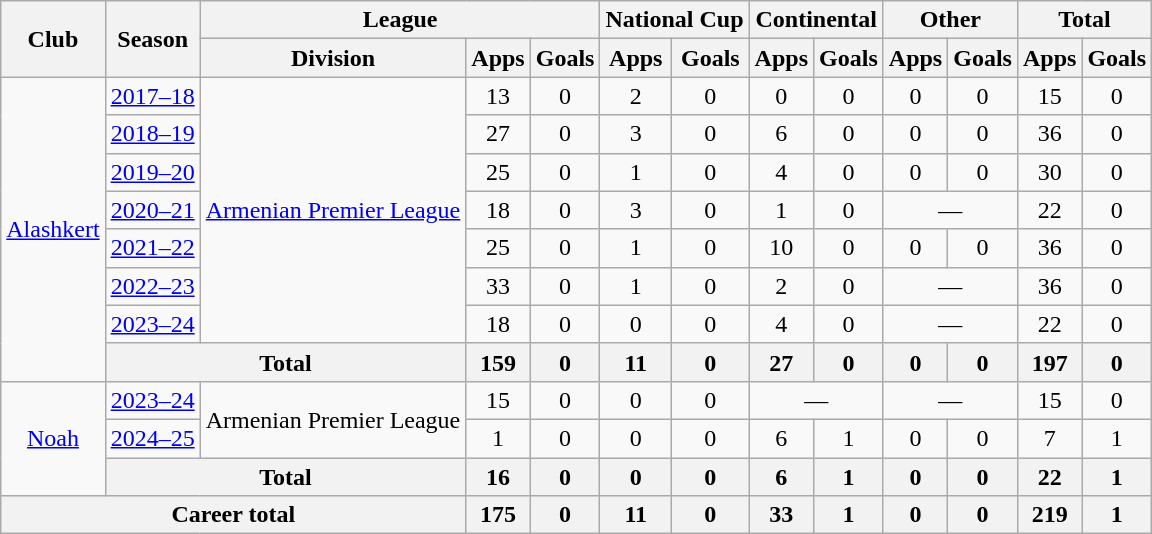<table class="wikitable" style="text-align:center">
<tr>
<th rowspan="2">Club</th>
<th rowspan="2">Season</th>
<th colspan="3">League</th>
<th colspan="2">National Cup</th>
<th colspan="2">Continental</th>
<th colspan="2">Other</th>
<th colspan="2">Total</th>
</tr>
<tr>
<th>Division</th>
<th>Apps</th>
<th>Goals</th>
<th>Apps</th>
<th>Goals</th>
<th>Apps</th>
<th>Goals</th>
<th>Apps</th>
<th>Goals</th>
<th>Apps</th>
<th>Goals</th>
</tr>
<tr>
<td rowspan="8"><a href='#'>Alashkert</a></td>
<td><a href='#'>2017–18</a></td>
<td rowspan="7"><a href='#'>Armenian Premier League</a></td>
<td>13</td>
<td>0</td>
<td>2</td>
<td>0</td>
<td>0</td>
<td>0</td>
<td>0</td>
<td>0</td>
<td>15</td>
<td>0</td>
</tr>
<tr>
<td><a href='#'>2018–19</a></td>
<td>27</td>
<td>0</td>
<td>3</td>
<td>0</td>
<td>6</td>
<td>0</td>
<td>0</td>
<td>0</td>
<td>36</td>
<td>0</td>
</tr>
<tr>
<td><a href='#'>2019–20</a></td>
<td>25</td>
<td>0</td>
<td>1</td>
<td>0</td>
<td>4</td>
<td>0</td>
<td>0</td>
<td>0</td>
<td>30</td>
<td>0</td>
</tr>
<tr>
<td><a href='#'>2020–21</a></td>
<td>18</td>
<td>0</td>
<td>3</td>
<td>0</td>
<td>1</td>
<td>0</td>
<td colspan="2">—</td>
<td>22</td>
<td>0</td>
</tr>
<tr>
<td><a href='#'>2021–22</a></td>
<td>25</td>
<td>0</td>
<td>1</td>
<td>0</td>
<td>10</td>
<td>0</td>
<td>0</td>
<td>0</td>
<td>36</td>
<td>0</td>
</tr>
<tr>
<td><a href='#'>2022–23</a></td>
<td>33</td>
<td>0</td>
<td>1</td>
<td>0</td>
<td>2</td>
<td>0</td>
<td colspan="2">—</td>
<td>36</td>
<td>0</td>
</tr>
<tr>
<td><a href='#'>2023–24</a></td>
<td>18</td>
<td>0</td>
<td>0</td>
<td>0</td>
<td>4</td>
<td>0</td>
<td colspan="2">—</td>
<td>22</td>
<td>0</td>
</tr>
<tr>
<th colspan="2">Total</th>
<th>159</th>
<th>0</th>
<th>11</th>
<th>0</th>
<th>27</th>
<th>0</th>
<th>0</th>
<th>0</th>
<th>197</th>
<th>0</th>
</tr>
<tr>
<td rowspan="3"><a href='#'>Noah</a></td>
<td><a href='#'>2023–24</a></td>
<td rowspan="2">Armenian Premier League</td>
<td>15</td>
<td>0</td>
<td>0</td>
<td>0</td>
<td colspan="2">—</td>
<td colspan="2">—</td>
<td>15</td>
<td>0</td>
</tr>
<tr>
<td><a href='#'>2024–25</a></td>
<td>1</td>
<td>0</td>
<td>0</td>
<td>0</td>
<td>6</td>
<td>1</td>
<td>0</td>
<td>0</td>
<td>7</td>
<td>1</td>
</tr>
<tr>
<th colspan="2">Total</th>
<th>16</th>
<th>0</th>
<th>0</th>
<th>0</th>
<th>6</th>
<th>1</th>
<th>0</th>
<th>0</th>
<th>22</th>
<th>1</th>
</tr>
<tr>
<th colspan="3">Career total</th>
<th>175</th>
<th>0</th>
<th>11</th>
<th>0</th>
<th>33</th>
<th>1</th>
<th>0</th>
<th>0</th>
<th>219</th>
<th>1</th>
</tr>
</table>
